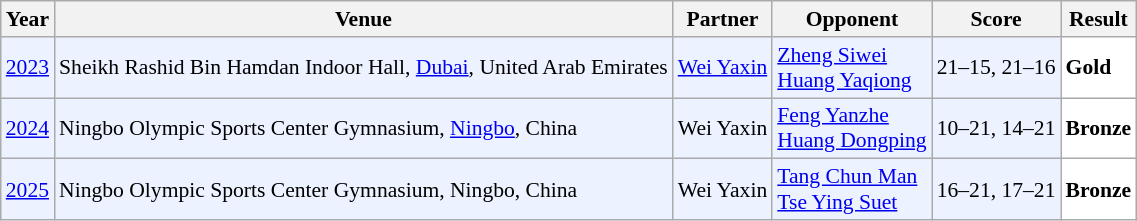<table class="sortable wikitable" style="font-size: 90%">
<tr>
<th>Year</th>
<th>Venue</th>
<th>Partner</th>
<th>Opponent</th>
<th>Score</th>
<th>Result</th>
</tr>
<tr style="background:#ECF2FF">
<td align="center"><a href='#'>2023</a></td>
<td align="left">Sheikh Rashid Bin Hamdan Indoor Hall, <a href='#'>Dubai</a>, United Arab Emirates</td>
<td align="left"> <a href='#'>Wei Yaxin</a></td>
<td align="left"> <a href='#'>Zheng Siwei</a><br> <a href='#'>Huang Yaqiong</a></td>
<td align="left">21–15, 21–16</td>
<td style="text-align:left; background:white"> <strong>Gold</strong></td>
</tr>
<tr style="background:#ECF2FF">
<td align="center"><a href='#'>2024</a></td>
<td align="left">Ningbo Olympic Sports Center Gymnasium, <a href='#'>Ningbo</a>, China</td>
<td align="left"> Wei Yaxin</td>
<td align="left"> <a href='#'>Feng Yanzhe</a><br> <a href='#'>Huang Dongping</a></td>
<td align="left">10–21, 14–21</td>
<td style="text-align:left; background:white"> <strong>Bronze</strong></td>
</tr>
<tr style="background:#ECF2FF">
<td align="center"><a href='#'>2025</a></td>
<td align="left">Ningbo Olympic Sports Center Gymnasium, Ningbo, China</td>
<td align="left"> Wei Yaxin</td>
<td align="left"> <a href='#'>Tang Chun Man</a><br> <a href='#'>Tse Ying Suet</a></td>
<td align="left">16–21, 17–21</td>
<td style="text-align:left; background:white"> <strong>Bronze</strong></td>
</tr>
</table>
